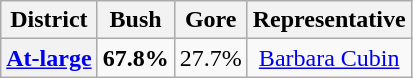<table class=wikitable>
<tr>
<th>District</th>
<th>Bush</th>
<th>Gore</th>
<th>Representative</th>
</tr>
<tr align=center>
<th><a href='#'>At-large</a></th>
<td><strong>67.8%</strong></td>
<td>27.7%</td>
<td><a href='#'>Barbara Cubin</a></td>
</tr>
</table>
